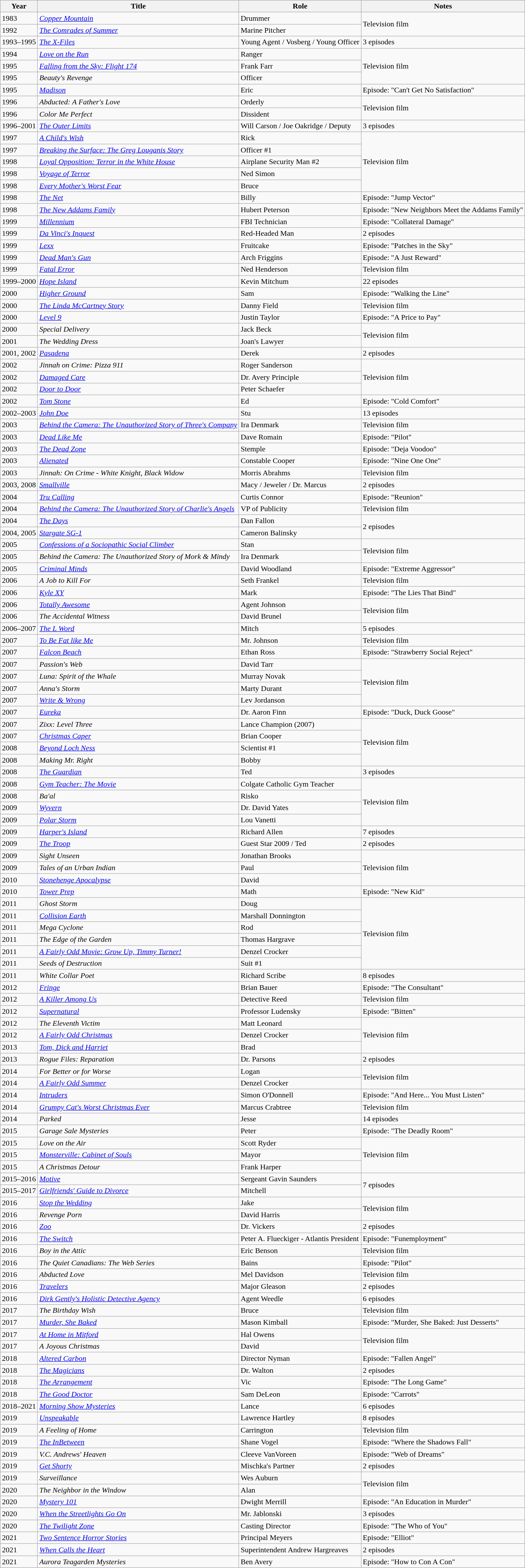<table class="wikitable sortable">
<tr>
<th>Year</th>
<th>Title</th>
<th>Role</th>
<th>Notes</th>
</tr>
<tr>
<td>1983</td>
<td><a href='#'><em>Copper Mountain</em></a></td>
<td>Drummer</td>
<td rowspan="2">Television film</td>
</tr>
<tr>
<td>1992</td>
<td data-sort-value="Comrades of Summer, The"><em><a href='#'>The Comrades of Summer</a></em></td>
<td>Marine Pitcher</td>
</tr>
<tr>
<td>1993–1995</td>
<td data-sort-value="X-Files, The"><em><a href='#'>The X-Files</a></em></td>
<td>Young Agent / Vosberg / Young Officer</td>
<td>3 episodes</td>
</tr>
<tr>
<td>1994</td>
<td><a href='#'><em>Love on the Run</em></a></td>
<td>Ranger</td>
<td rowspan="3">Television film</td>
</tr>
<tr>
<td>1995</td>
<td><em><a href='#'>Falling from the Sky: Flight 174</a></em></td>
<td>Frank Farr</td>
</tr>
<tr>
<td>1995</td>
<td><em>Beauty's Revenge</em></td>
<td>Officer</td>
</tr>
<tr>
<td>1995</td>
<td><a href='#'><em>Madison</em></a></td>
<td>Eric</td>
<td>Episode: "Can't Get No Satisfaction"</td>
</tr>
<tr>
<td>1996</td>
<td><em>Abducted: A Father's Love</em></td>
<td>Orderly</td>
<td rowspan="2">Television film</td>
</tr>
<tr>
<td>1996</td>
<td><em>Color Me Perfect</em></td>
<td>Dissident</td>
</tr>
<tr>
<td>1996–2001</td>
<td data-sort-value="Outer Limits, The"><a href='#'><em>The Outer Limits</em></a></td>
<td>Will Carson / Joe Oakridge / Deputy</td>
<td>3 episodes</td>
</tr>
<tr>
<td>1997</td>
<td data-sort-value="Child's Wish, A"><em><a href='#'>A Child's Wish</a></em></td>
<td>Rick</td>
<td rowspan="5">Television film</td>
</tr>
<tr>
<td>1997</td>
<td><em><a href='#'>Breaking the Surface: The Greg Louganis Story</a></em></td>
<td>Officer #1</td>
</tr>
<tr>
<td>1998</td>
<td><em><a href='#'>Loyal Opposition: Terror in the White House</a></em></td>
<td>Airplane Security Man #2</td>
</tr>
<tr>
<td>1998</td>
<td><em><a href='#'>Voyage of Terror</a></em></td>
<td>Ned Simon</td>
</tr>
<tr>
<td>1998</td>
<td><em><a href='#'>Every Mother's Worst Fear</a></em></td>
<td>Bruce</td>
</tr>
<tr>
<td>1998</td>
<td data-sort-value="Net, The"><a href='#'><em>The Net</em></a></td>
<td>Billy</td>
<td>Episode: "Jump Vector"</td>
</tr>
<tr>
<td>1998</td>
<td data-sort-value="New Addams Family, The"><em><a href='#'>The New Addams Family</a></em></td>
<td>Hubert Peterson</td>
<td>Episode: "New Neighbors Meet the Addams Family"</td>
</tr>
<tr>
<td>1999</td>
<td><a href='#'><em>Millennium</em></a></td>
<td>FBI Technician</td>
<td>Episode: "Collateral Damage"</td>
</tr>
<tr>
<td>1999</td>
<td><em><a href='#'>Da Vinci's Inquest</a></em></td>
<td>Red-Headed Man</td>
<td>2 episodes</td>
</tr>
<tr>
<td>1999</td>
<td><em><a href='#'>Lexx</a></em></td>
<td>Fruitcake</td>
<td>Episode: "Patches in the Sky"</td>
</tr>
<tr>
<td>1999</td>
<td><em><a href='#'>Dead Man's Gun</a></em></td>
<td>Arch Friggins</td>
<td>Episode: "A Just Reward"</td>
</tr>
<tr>
<td>1999</td>
<td><em><a href='#'>Fatal Error</a></em></td>
<td>Ned Henderson</td>
<td>Television film</td>
</tr>
<tr>
<td>1999–2000</td>
<td><a href='#'><em>Hope Island</em></a></td>
<td>Kevin Mitchum</td>
<td>22 episodes</td>
</tr>
<tr>
<td>2000</td>
<td><a href='#'><em>Higher Ground</em></a></td>
<td>Sam</td>
<td>Episode: "Walking the Line"</td>
</tr>
<tr>
<td>2000</td>
<td data-sort-value="Linda McCartney Story, The"><em><a href='#'>The Linda McCartney Story</a></em></td>
<td>Danny Field</td>
<td>Television film</td>
</tr>
<tr>
<td>2000</td>
<td><a href='#'><em>Level 9</em></a></td>
<td>Justin Taylor</td>
<td>Episode: "A Price to Pay"</td>
</tr>
<tr>
<td>2000</td>
<td><em>Special Delivery</em></td>
<td>Jack Beck</td>
<td rowspan="2">Television film</td>
</tr>
<tr>
<td>2001</td>
<td data-sort-value="Wedding Dress, The"><em>The Wedding Dress</em></td>
<td>Joan's Lawyer</td>
</tr>
<tr>
<td>2001, 2002</td>
<td><a href='#'><em>Pasadena</em></a></td>
<td>Derek</td>
<td>2 episodes</td>
</tr>
<tr>
<td>2002</td>
<td><em>Jinnah on Crime: Pizza 911</em></td>
<td>Roger Sanderson</td>
<td rowspan="3">Television film</td>
</tr>
<tr>
<td>2002</td>
<td><em><a href='#'>Damaged Care</a></em></td>
<td>Dr. Avery Principle</td>
</tr>
<tr>
<td>2002</td>
<td><a href='#'><em>Door to Door</em></a></td>
<td>Peter Schaefer</td>
</tr>
<tr>
<td>2002</td>
<td><a href='#'><em>Tom Stone</em></a></td>
<td>Ed</td>
<td>Episode: "Cold Comfort"</td>
</tr>
<tr>
<td>2002–2003</td>
<td><a href='#'><em>John Doe</em></a></td>
<td>Stu</td>
<td>13 episodes</td>
</tr>
<tr>
<td>2003</td>
<td><em><a href='#'>Behind the Camera: The Unauthorized Story of Three's Company</a></em></td>
<td>Ira Denmark</td>
<td>Television film</td>
</tr>
<tr>
<td>2003</td>
<td><em><a href='#'>Dead Like Me</a></em></td>
<td>Dave Romain</td>
<td>Episode: "Pilot"</td>
</tr>
<tr>
<td>2003</td>
<td data-sort-value="Dead Zone, The"><a href='#'><em>The Dead Zone</em></a></td>
<td>Stemple</td>
<td>Episode: "Deja Voodoo"</td>
</tr>
<tr>
<td>2003</td>
<td><a href='#'><em>Alienated</em></a></td>
<td>Constable Cooper</td>
<td>Episode: "Nine One One"</td>
</tr>
<tr>
<td>2003</td>
<td><em>Jinnah: On Crime - White Knight, Black Widow</em></td>
<td>Morris Abrahms</td>
<td>Television film</td>
</tr>
<tr>
<td>2003, 2008</td>
<td><em><a href='#'>Smallville</a></em></td>
<td>Macy / Jeweler / Dr. Marcus</td>
<td>2 episodes</td>
</tr>
<tr>
<td>2004</td>
<td><em><a href='#'>Tru Calling</a></em></td>
<td>Curtis Connor</td>
<td>Episode: "Reunion"</td>
</tr>
<tr>
<td>2004</td>
<td><em><a href='#'>Behind the Camera: The Unauthorized Story of Charlie's Angels</a></em></td>
<td>VP of Publicity</td>
<td>Television film</td>
</tr>
<tr>
<td>2004</td>
<td data-sort-value="Days, The"><a href='#'><em>The Days</em></a></td>
<td>Dan Fallon</td>
<td rowspan="2">2 episodes</td>
</tr>
<tr>
<td>2004, 2005</td>
<td><em><a href='#'>Stargate SG-1</a></em></td>
<td>Cameron Balinsky</td>
</tr>
<tr>
<td>2005</td>
<td><em><a href='#'>Confessions of a Sociopathic Social Climber</a></em></td>
<td>Stan</td>
<td rowspan="2">Television film</td>
</tr>
<tr>
<td>2005</td>
<td><em>Behind the Camera: The Unauthorized Story of Mork & Mindy</em></td>
<td>Ira Denmark</td>
</tr>
<tr>
<td>2005</td>
<td><em><a href='#'>Criminal Minds</a></em></td>
<td>David Woodland</td>
<td>Episode: "Extreme Aggressor"</td>
</tr>
<tr>
<td>2006</td>
<td data-sort-value="Job to Kill For, A"><em>A Job to Kill For</em></td>
<td>Seth Frankel</td>
<td>Television film</td>
</tr>
<tr>
<td>2006</td>
<td><em><a href='#'>Kyle XY</a></em></td>
<td>Mark</td>
<td>Episode: "The Lies That Bind"</td>
</tr>
<tr>
<td>2006</td>
<td><em><a href='#'>Totally Awesome</a></em></td>
<td>Agent Johnson</td>
<td rowspan="2">Television film</td>
</tr>
<tr>
<td>2006</td>
<td data-sort-value="Accidental Witness, The"><em>The Accidental Witness</em></td>
<td>David Brunel</td>
</tr>
<tr>
<td>2006–2007</td>
<td data-sort-value="L Word, The"><em><a href='#'>The L Word</a></em></td>
<td>Mitch</td>
<td>5 episodes</td>
</tr>
<tr>
<td>2007</td>
<td><em><a href='#'>To Be Fat like Me</a></em></td>
<td>Mr. Johnson</td>
<td>Television film</td>
</tr>
<tr>
<td>2007</td>
<td><em><a href='#'>Falcon Beach</a></em></td>
<td>Ethan Ross</td>
<td>Episode: "Strawberry Social Reject"</td>
</tr>
<tr>
<td>2007</td>
<td><em>Passion's Web</em></td>
<td>David Tarr</td>
<td rowspan="4">Television film</td>
</tr>
<tr>
<td>2007</td>
<td><em>Luna: Spirit of the Whale</em></td>
<td>Murray Novak</td>
</tr>
<tr>
<td>2007</td>
<td><em>Anna's Storm</em></td>
<td>Marty Durant</td>
</tr>
<tr>
<td>2007</td>
<td><em><a href='#'>Write & Wrong</a></em></td>
<td>Lev Jordanson</td>
</tr>
<tr>
<td>2007</td>
<td><a href='#'><em>Eureka</em></a></td>
<td>Dr. Aaron Finn</td>
<td>Episode: "Duck, Duck Goose"</td>
</tr>
<tr>
<td>2007</td>
<td><em>Zixx: Level Three</em></td>
<td>Lance Champion (2007)</td>
<td rowspan="4">Television film</td>
</tr>
<tr>
<td>2007</td>
<td><em><a href='#'>Christmas Caper</a></em></td>
<td>Brian Cooper</td>
</tr>
<tr>
<td>2008</td>
<td><em><a href='#'>Beyond Loch Ness</a></em></td>
<td>Scientist #1</td>
</tr>
<tr>
<td>2008</td>
<td><em>Making Mr. Right</em></td>
<td>Bobby</td>
</tr>
<tr>
<td>2008</td>
<td data-sort-value="Guardian, The"><a href='#'><em>The Guardian</em></a></td>
<td>Ted</td>
<td>3 episodes</td>
</tr>
<tr>
<td>2008</td>
<td><em><a href='#'>Gym Teacher: The Movie</a></em></td>
<td>Colgate Catholic Gym Teacher</td>
<td rowspan="4">Television film</td>
</tr>
<tr>
<td>2008</td>
<td><em>Ba'al</em></td>
<td>Risko</td>
</tr>
<tr>
<td>2009</td>
<td><a href='#'><em>Wyvern</em></a></td>
<td>Dr. David Yates</td>
</tr>
<tr>
<td>2009</td>
<td><em><a href='#'>Polar Storm</a></em></td>
<td>Lou Vanetti</td>
</tr>
<tr>
<td>2009</td>
<td><em><a href='#'>Harper's Island</a></em></td>
<td>Richard Allen</td>
<td>7 episodes</td>
</tr>
<tr>
<td>2009</td>
<td data-sort-value="Troop, The"><em><a href='#'>The Troop</a></em></td>
<td>Guest Star 2009 / Ted</td>
<td>2 episodes</td>
</tr>
<tr>
<td>2009</td>
<td><em>Sight Unseen</em></td>
<td>Jonathan Brooks</td>
<td rowspan="3">Television film</td>
</tr>
<tr>
<td>2009</td>
<td><em>Tales of an Urban Indian</em></td>
<td>Paul</td>
</tr>
<tr>
<td>2010</td>
<td><em><a href='#'>Stonehenge Apocalypse</a></em></td>
<td>David</td>
</tr>
<tr>
<td>2010</td>
<td><em><a href='#'>Tower Prep</a></em></td>
<td>Math</td>
<td>Episode: "New Kid"</td>
</tr>
<tr>
<td>2011</td>
<td><em>Ghost Storm</em></td>
<td>Doug</td>
<td rowspan="6">Television film</td>
</tr>
<tr>
<td>2011</td>
<td><em><a href='#'>Collision Earth</a></em></td>
<td>Marshall Donnington</td>
</tr>
<tr>
<td>2011</td>
<td><em>Mega Cyclone</em></td>
<td>Rod</td>
</tr>
<tr>
<td>2011</td>
<td data-sort-value="Edge of the Garden, The"><em>The Edge of the Garden</em></td>
<td>Thomas Hargrave</td>
</tr>
<tr>
<td>2011</td>
<td data-sort-value="Fairly Odd Movie: Grow Up, Timmy Turner!, A"><em><a href='#'>A Fairly Odd Movie: Grow Up, Timmy Turner!</a></em></td>
<td>Denzel Crocker</td>
</tr>
<tr>
<td>2011</td>
<td><em>Seeds of Destruction</em></td>
<td>Suit #1</td>
</tr>
<tr>
<td>2011</td>
<td><em>White Collar Poet</em></td>
<td>Richard Scribe</td>
<td>8 episodes</td>
</tr>
<tr>
<td>2012</td>
<td><a href='#'><em>Fringe</em></a></td>
<td>Brian Bauer</td>
<td>Episode: "The Consultant"</td>
</tr>
<tr>
<td>2012</td>
<td data-sort-value="Killer Among Us, A"><em><a href='#'>A Killer Among Us</a></em></td>
<td>Detective Reed</td>
<td>Television film</td>
</tr>
<tr>
<td>2012</td>
<td><a href='#'><em>Supernatural</em></a></td>
<td>Professor Ludensky</td>
<td>Episode: "Bitten"</td>
</tr>
<tr>
<td>2012</td>
<td data-sort-value="Eleventh Victim, The"><em>The Eleventh Victim</em></td>
<td>Matt Leonard</td>
<td rowspan="3">Television film</td>
</tr>
<tr>
<td>2012</td>
<td data-sort-value="Fairly Odd Christmas, A"><em><a href='#'>A Fairly Odd Christmas</a></em></td>
<td>Denzel Crocker</td>
</tr>
<tr>
<td>2013</td>
<td><em><a href='#'>Tom, Dick and Harriet</a></em></td>
<td>Brad</td>
</tr>
<tr>
<td>2013</td>
<td><em>Rogue Files: Reparation</em></td>
<td>Dr. Parsons</td>
<td>2 episodes</td>
</tr>
<tr>
<td>2014</td>
<td><em>For Better or for Worse</em></td>
<td>Logan</td>
<td rowspan="2">Television film</td>
</tr>
<tr>
<td>2014</td>
<td data-sort-value="Fairly Odd Summer, A"><em><a href='#'>A Fairly Odd Summer</a></em></td>
<td>Denzel Crocker</td>
</tr>
<tr>
<td>2014</td>
<td><a href='#'><em>Intruders</em></a></td>
<td>Simon O'Donnell</td>
<td>Episode: "And Here... You Must Listen"</td>
</tr>
<tr>
<td>2014</td>
<td><em><a href='#'>Grumpy Cat's Worst Christmas Ever</a></em></td>
<td>Marcus Crabtree</td>
<td>Television film</td>
</tr>
<tr>
<td>2014</td>
<td><em>Parked</em></td>
<td>Jesse</td>
<td>14 episodes</td>
</tr>
<tr>
<td>2015</td>
<td><em>Garage Sale Mysteries</em></td>
<td>Peter</td>
<td>Episode: "The Deadly Room"</td>
</tr>
<tr>
<td>2015</td>
<td><em>Love on the Air</em></td>
<td>Scott Ryder</td>
<td rowspan="3">Television film</td>
</tr>
<tr>
<td>2015</td>
<td><em><a href='#'>Monsterville: Cabinet of Souls</a></em></td>
<td>Mayor</td>
</tr>
<tr>
<td>2015</td>
<td data-sort-value="Christmas Detour, A"><em>A Christmas Detour</em></td>
<td>Frank Harper</td>
</tr>
<tr>
<td>2015–2016</td>
<td><a href='#'><em>Motive</em></a></td>
<td>Sergeant Gavin Saunders</td>
<td rowspan="2">7 episodes</td>
</tr>
<tr>
<td>2015–2017</td>
<td><em><a href='#'>Girlfriends' Guide to Divorce</a></em></td>
<td>Mitchell</td>
</tr>
<tr>
<td>2016</td>
<td><em><a href='#'>Stop the Wedding</a></em></td>
<td>Jake</td>
<td rowspan="2">Television film</td>
</tr>
<tr>
<td>2016</td>
<td><em>Revenge Porn</em></td>
<td>David Harris</td>
</tr>
<tr>
<td>2016</td>
<td><a href='#'><em>Zoo</em></a></td>
<td>Dr. Vickers</td>
<td>2 episodes</td>
</tr>
<tr>
<td>2016</td>
<td data-sort-value="Switch, The"><a href='#'><em>The Switch</em></a></td>
<td>Peter A. Flueckiger - Atlantis President</td>
<td>Episode: "Funemployment"</td>
</tr>
<tr>
<td>2016</td>
<td><em>Boy in the Attic</em></td>
<td>Eric Benson</td>
<td>Television film</td>
</tr>
<tr>
<td>2016</td>
<td data-sort-value="Quiet Canadians: The Web Series, The"><em>The Quiet Canadians: The Web Series</em></td>
<td>Bains</td>
<td>Episode: "Pilot"</td>
</tr>
<tr>
<td>2016</td>
<td><em>Abducted Love</em></td>
<td>Mel Davidson</td>
<td>Television film</td>
</tr>
<tr>
<td>2016</td>
<td><a href='#'><em>Travelers</em></a></td>
<td>Major Gleason</td>
<td>2 episodes</td>
</tr>
<tr>
<td>2016</td>
<td><em><a href='#'>Dirk Gently's Holistic Detective Agency</a></em></td>
<td>Agent Weedle</td>
<td>6 episodes</td>
</tr>
<tr>
<td>2017</td>
<td data-sort-value="Birthday Wish, The"><em>The Birthday Wish</em></td>
<td>Bruce</td>
<td>Television film</td>
</tr>
<tr>
<td>2017</td>
<td><em><a href='#'>Murder, She Baked</a></em></td>
<td>Mason Kimball</td>
<td>Episode: "Murder, She Baked: Just Desserts"</td>
</tr>
<tr>
<td>2017</td>
<td><em><a href='#'>At Home in Mitford</a></em></td>
<td>Hal Owens</td>
<td rowspan="2">Television film</td>
</tr>
<tr>
<td>2017</td>
<td data-sort-value="Joyous Christmas, A"><em>A Joyous Christmas</em></td>
<td>David</td>
</tr>
<tr>
<td>2018</td>
<td><a href='#'><em>Altered Carbon</em></a></td>
<td>Director Nyman</td>
<td>Episode: "Fallen Angel"</td>
</tr>
<tr>
<td>2018</td>
<td data-sort-value="Magicians, The"><a href='#'><em>The Magicians</em></a></td>
<td>Dr. Walton</td>
<td>2 episodes</td>
</tr>
<tr>
<td>2018</td>
<td data-sort-value="Arrangement, The"><a href='#'><em>The Arrangement</em></a></td>
<td>Vic</td>
<td>Episode: "The Long Game"</td>
</tr>
<tr>
<td>2018</td>
<td data-sort-value="Good Doctor, The"><a href='#'><em>The Good Doctor</em></a></td>
<td>Sam DeLeon</td>
<td>Episode: "Carrots"</td>
</tr>
<tr>
<td>2018–2021</td>
<td><em><a href='#'>Morning Show Mysteries</a></em></td>
<td>Lance</td>
<td>6 episodes</td>
</tr>
<tr>
<td>2019</td>
<td><a href='#'><em>Unspeakable</em></a></td>
<td>Lawrence Hartley</td>
<td>8 episodes</td>
</tr>
<tr>
<td>2019</td>
<td data-sort-value="Feeling of Home, A"><em>A Feeling of Home</em></td>
<td>Carrington</td>
<td>Television film</td>
</tr>
<tr>
<td>2019</td>
<td data-sort-value="InBetween, The"><em><a href='#'>The InBetween</a></em></td>
<td>Shane Vogel</td>
<td>Episode: "Where the Shadows Fall"</td>
</tr>
<tr>
<td>2019</td>
<td><em>V.C. Andrews' Heaven</em></td>
<td>Cleeve VanVoreen</td>
<td>Episode: "Web of Dreams"</td>
</tr>
<tr>
<td>2019</td>
<td><a href='#'><em>Get Shorty</em></a></td>
<td>Mischka's Partner</td>
<td>2 episodes</td>
</tr>
<tr>
<td>2019</td>
<td><em>Surveillance</em></td>
<td>Wes Auburn</td>
<td rowspan="2">Television film</td>
</tr>
<tr>
<td>2020</td>
<td data-sort-value="Neighbor in the Window, The"><em>The Neighbor in the Window</em></td>
<td>Alan</td>
</tr>
<tr>
<td>2020</td>
<td><em><a href='#'>Mystery 101</a></em></td>
<td>Dwight Merrill</td>
<td>Episode: "An Education in Murder"</td>
</tr>
<tr>
<td>2020</td>
<td><em><a href='#'>When the Streetlights Go On</a></em></td>
<td>Mr. Jablonski</td>
<td>3 episodes</td>
</tr>
<tr>
<td>2020</td>
<td data-sort-value="Twilight Zone, The"><a href='#'><em>The Twilight Zone</em></a></td>
<td>Casting Director</td>
<td>Episode: "The Who of You"</td>
</tr>
<tr>
<td>2021</td>
<td><em><a href='#'>Two Sentence Horror Stories</a></em></td>
<td>Principal Meyers</td>
<td>Episode: "Elliot"</td>
</tr>
<tr>
<td>2021</td>
<td><em><a href='#'>When Calls the Heart</a></em></td>
<td>Superintendent Andrew Hargreaves</td>
<td>2 episodes</td>
</tr>
<tr>
<td>2021</td>
<td><em>Aurora Teagarden Mysteries</em></td>
<td>Ben Avery</td>
<td>Episode: "How to Con A Con"</td>
</tr>
</table>
